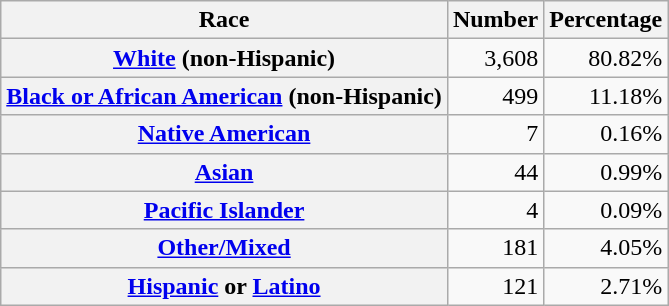<table class="wikitable" style="text-align:right">
<tr>
<th scope="col">Race</th>
<th scope="col">Number</th>
<th scope="col">Percentage</th>
</tr>
<tr>
<th scope="row"><a href='#'>White</a> (non-Hispanic)</th>
<td>3,608</td>
<td>80.82%</td>
</tr>
<tr>
<th scope="row"><a href='#'>Black or African American</a> (non-Hispanic)</th>
<td>499</td>
<td>11.18%</td>
</tr>
<tr>
<th scope="row"><a href='#'>Native American</a></th>
<td>7</td>
<td>0.16%</td>
</tr>
<tr>
<th scope="row"><a href='#'>Asian</a></th>
<td>44</td>
<td>0.99%</td>
</tr>
<tr>
<th scope="row"><a href='#'>Pacific Islander</a></th>
<td>4</td>
<td>0.09%</td>
</tr>
<tr>
<th scope="row"><a href='#'>Other/Mixed</a></th>
<td>181</td>
<td>4.05%</td>
</tr>
<tr>
<th scope="row"><a href='#'>Hispanic</a> or <a href='#'>Latino</a></th>
<td>121</td>
<td>2.71%</td>
</tr>
</table>
